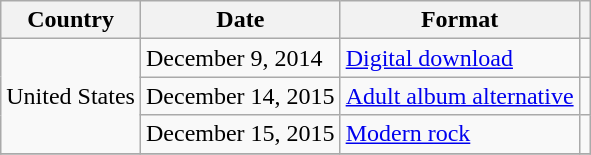<table class="wikitable">
<tr>
<th>Country</th>
<th>Date</th>
<th>Format</th>
<th></th>
</tr>
<tr>
<td rowspan="3">United States</td>
<td>December 9, 2014</td>
<td><a href='#'>Digital download</a></td>
<td></td>
</tr>
<tr>
<td>December 14, 2015</td>
<td><a href='#'>Adult album alternative</a></td>
<td></td>
</tr>
<tr>
<td>December 15, 2015</td>
<td><a href='#'>Modern rock</a></td>
<td></td>
</tr>
<tr>
</tr>
</table>
